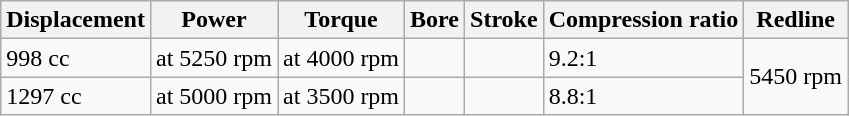<table class="wikitable defaultcenter">
<tr>
<th>Displacement</th>
<th>Power</th>
<th>Torque</th>
<th>Bore</th>
<th>Stroke</th>
<th>Compression ratio</th>
<th>Redline</th>
</tr>
<tr>
<td>998 cc</td>
<td> at 5250 rpm</td>
<td> at 4000 rpm</td>
<td></td>
<td></td>
<td>9.2:1</td>
<td rowspan=2>5450 rpm</td>
</tr>
<tr>
<td>1297 cc</td>
<td> at 5000 rpm</td>
<td> at 3500 rpm</td>
<td></td>
<td></td>
<td>8.8:1</td>
</tr>
</table>
